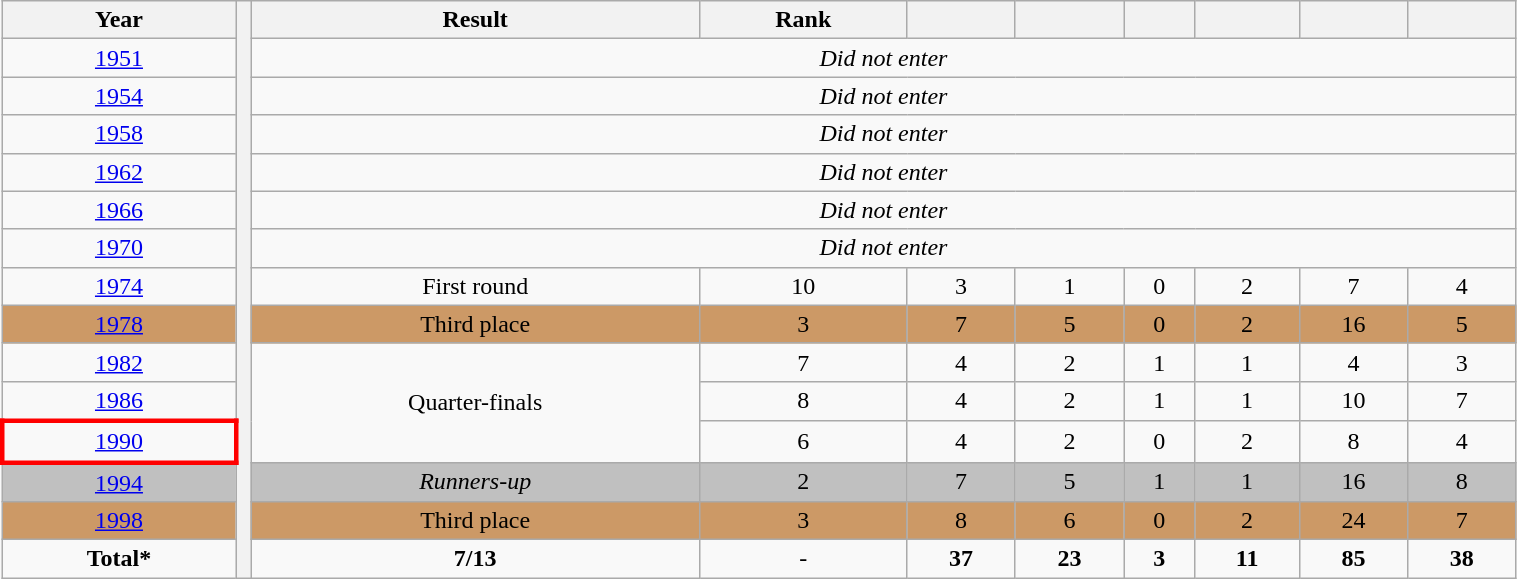<table class="wikitable" style="width:80%; text-align:center;">
<tr>
<th>Year</th>
<th width=1% rowspan=15></th>
<th>Result</th>
<th>Rank</th>
<th></th>
<th></th>
<th></th>
<th></th>
<th></th>
<th></th>
</tr>
<tr>
<td> <a href='#'>1951</a></td>
<td colspan=8><em>Did not enter</em></td>
</tr>
<tr>
<td> <a href='#'>1954</a></td>
<td colspan=8><em>Did not enter</em></td>
</tr>
<tr>
<td> <a href='#'>1958</a></td>
<td colspan=8><em>Did not enter</em></td>
</tr>
<tr>
<td> <a href='#'>1962</a></td>
<td colspan=8><em>Did not enter</em></td>
</tr>
<tr>
<td> <a href='#'>1966</a></td>
<td colspan=8><em>Did not enter</em></td>
</tr>
<tr>
<td> <a href='#'>1970</a></td>
<td colspan=8><em>Did not enter</em></td>
</tr>
<tr>
<td> <a href='#'>1974</a></td>
<td>First round</td>
<td>10</td>
<td>3</td>
<td>1</td>
<td>0</td>
<td>2</td>
<td>7</td>
<td>4</td>
</tr>
<tr style="background:#c96;">
<td> <a href='#'>1978</a></td>
<td>Third place</td>
<td>3</td>
<td>7</td>
<td>5</td>
<td>0</td>
<td>2</td>
<td>16</td>
<td>5</td>
</tr>
<tr>
<td> <a href='#'>1982</a></td>
<td rowspan=3>Quarter-finals</td>
<td>7</td>
<td>4</td>
<td>2</td>
<td>1</td>
<td>1</td>
<td>4</td>
<td>3</td>
</tr>
<tr>
<td> <a href='#'>1986</a></td>
<td>8</td>
<td>4</td>
<td>2</td>
<td>1</td>
<td>1</td>
<td>10</td>
<td>7</td>
</tr>
<tr>
<td style="border: 3px solid red"> <a href='#'>1990</a></td>
<td>6</td>
<td>4</td>
<td>2</td>
<td>0</td>
<td>2</td>
<td>8</td>
<td>4</td>
</tr>
<tr style="background:silver;">
<td> <a href='#'>1994</a></td>
<td><em>Runners-up</em></td>
<td>2</td>
<td>7</td>
<td>5</td>
<td>1</td>
<td>1</td>
<td>16</td>
<td>8</td>
</tr>
<tr style="background:#c96;">
<td> <a href='#'>1998</a></td>
<td>Third place</td>
<td>3</td>
<td>8</td>
<td>6</td>
<td>0</td>
<td>2</td>
<td>24</td>
<td>7</td>
</tr>
<tr>
<td><strong>Total*</strong></td>
<td><strong>7/13</strong></td>
<td>-</td>
<td><strong>37</strong></td>
<td><strong>23</strong></td>
<td><strong>3</strong></td>
<td><strong>11</strong></td>
<td><strong>85</strong></td>
<td><strong>38</strong></td>
</tr>
</table>
